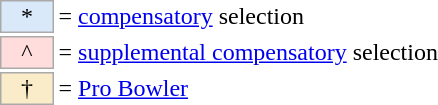<table border=0 cellspacing="0" cellpadding="8">
<tr>
<td><br><table style="margin: 0.75em 0 0 0.5em;">
<tr>
<td style="background-color:#d9e9f9; border:1px solid #aaaaaa; width:2em;" align=center>*</td>
<td>= <a href='#'>compensatory</a> selection</td>
<td></td>
</tr>
<tr>
<td style="background-color:#ffdddd; border:1px solid #aaaaaa; width:2em;" align=center>^</td>
<td>= <a href='#'>supplemental compensatory</a> selection</td>
</tr>
<tr>
<td style="background:#faecc8; border:1px solid #aaa; width:2em; text-align:center;">†</td>
<td>= <a href='#'>Pro Bowler</a></td>
</tr>
</table>
</td>
<td cellspacing="2"><br></td>
</tr>
</table>
